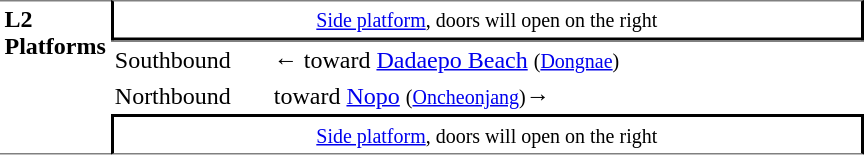<table table border=0 cellspacing=0 cellpadding=3>
<tr>
<td style="border-top:solid 1px gray;border-bottom:solid 1px gray;" width=50 rowspan=10 valign=top><strong>L2<br>Platforms</strong></td>
<td style="border-top:solid 1px gray;border-right:solid 2px black;border-left:solid 2px black;border-bottom:solid 2px black;text-align:center;" colspan=2><small><a href='#'>Side platform</a>, doors will open on the right</small></td>
</tr>
<tr>
<td style="border-bottom:solid 0px gray;border-top:solid 1px gray;" width=100>Southbound</td>
<td style="border-bottom:solid 0px gray;border-top:solid 1px gray;" width=390>←  toward <a href='#'>Dadaepo Beach</a> <small>(<a href='#'>Dongnae</a>)</small></td>
</tr>
<tr>
<td>Northbound</td>
<td>  toward <a href='#'>Nopo</a> <small>(<a href='#'>Oncheonjang</a>)</small>→</td>
</tr>
<tr>
<td style="border-top:solid 2px black;border-right:solid 2px black;border-left:solid 2px black;border-bottom:solid 1px gray;text-align:center;" colspan=2><small><a href='#'>Side platform</a>, doors will open on the right</small></td>
</tr>
</table>
